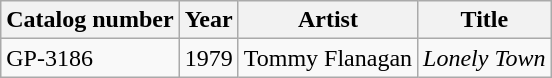<table class="wikitable sortable" align="center" bgcolor="CCCCCC" |>
<tr>
<th>Catalog number</th>
<th>Year</th>
<th>Artist</th>
<th>Title</th>
</tr>
<tr>
<td>GP-3186</td>
<td>1979</td>
<td>Tommy Flanagan</td>
<td><em>Lonely Town</em></td>
</tr>
</table>
